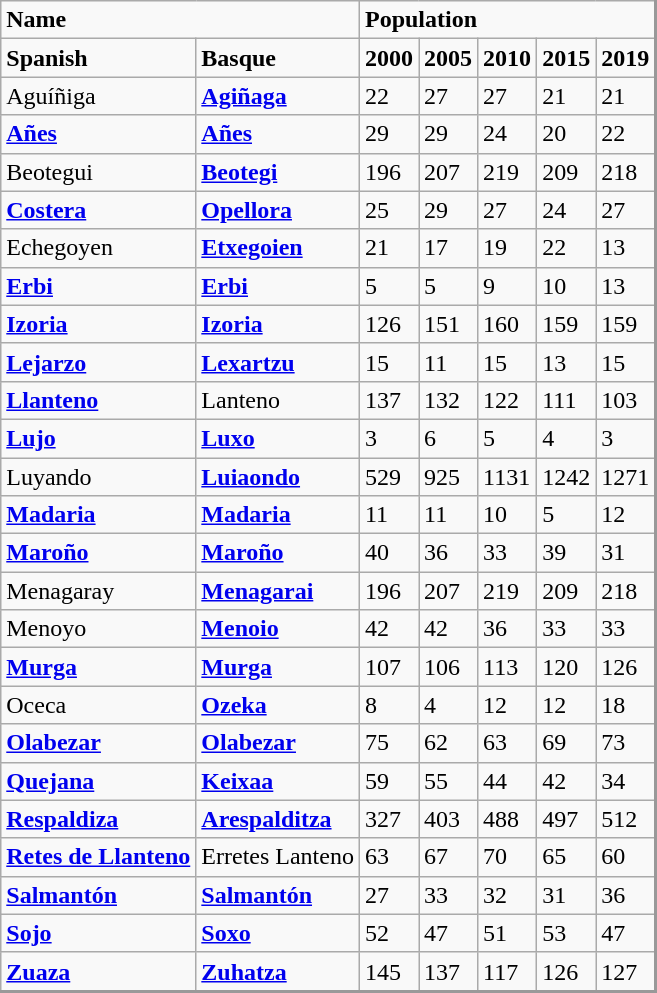<table class="wikitable sortable" align="center" cellspacing="0" cellpadding="4" style="border: 1px solid #999; border-right: 2px solid #999; border-bottom:2px solid #999">
<tr>
<td colspan="2"><strong>Name</strong></td>
<td colspan="5"><strong>Population</strong></td>
</tr>
<tr>
<td><strong>Spanish</strong></td>
<td><strong>Basque</strong></td>
<td><strong>2000</strong></td>
<td><strong>2005</strong></td>
<td><strong>2010</strong></td>
<td><strong>2015</strong></td>
<td><strong>2019</strong></td>
</tr>
<tr>
<td>Aguíñiga</td>
<td><strong><a href='#'>Agiñaga</a></strong></td>
<td>22</td>
<td>27</td>
<td>27</td>
<td>21</td>
<td>21</td>
</tr>
<tr>
<td><strong><a href='#'>Añes</a></strong></td>
<td><strong><a href='#'>Añes</a></strong></td>
<td>29</td>
<td>29</td>
<td>24</td>
<td>20</td>
<td>22</td>
</tr>
<tr>
<td>Beotegui</td>
<td><strong><a href='#'>Beotegi</a></strong></td>
<td>196</td>
<td>207</td>
<td>219</td>
<td>209</td>
<td>218</td>
</tr>
<tr>
<td><strong><a href='#'>Costera</a></strong></td>
<td><strong><a href='#'>Opellora</a></strong></td>
<td>25</td>
<td>29</td>
<td>27</td>
<td>24</td>
<td>27</td>
</tr>
<tr>
<td>Echegoyen</td>
<td><strong><a href='#'>Etxegoien</a></strong></td>
<td>21</td>
<td>17</td>
<td>19</td>
<td>22</td>
<td>13</td>
</tr>
<tr>
<td><strong><a href='#'>Erbi</a></strong></td>
<td><strong><a href='#'>Erbi</a></strong></td>
<td>5</td>
<td>5</td>
<td>9</td>
<td>10</td>
<td>13</td>
</tr>
<tr>
<td><strong><a href='#'>Izoria</a></strong></td>
<td><strong><a href='#'>Izoria</a></strong></td>
<td>126</td>
<td>151</td>
<td>160</td>
<td>159</td>
<td>159</td>
</tr>
<tr>
<td><strong><a href='#'>Lejarzo</a></strong></td>
<td><strong><a href='#'>Lexartzu</a></strong></td>
<td>15</td>
<td>11</td>
<td>15</td>
<td>13</td>
<td>15</td>
</tr>
<tr>
<td><strong><a href='#'>Llanteno</a></strong></td>
<td>Lanteno</td>
<td>137</td>
<td>132</td>
<td>122</td>
<td>111</td>
<td>103</td>
</tr>
<tr>
<td><strong><a href='#'>Lujo</a></strong></td>
<td><strong><a href='#'>Luxo</a></strong></td>
<td>3</td>
<td>6</td>
<td>5</td>
<td>4</td>
<td>3</td>
</tr>
<tr>
<td>Luyando</td>
<td><strong><a href='#'>Luiaondo</a></strong></td>
<td>529</td>
<td>925</td>
<td>1131</td>
<td>1242</td>
<td>1271</td>
</tr>
<tr>
<td><strong><a href='#'>Madaria</a></strong></td>
<td><strong><a href='#'>Madaria</a></strong></td>
<td>11</td>
<td>11</td>
<td>10</td>
<td>5</td>
<td>12</td>
</tr>
<tr>
<td><strong><a href='#'>Maroño</a></strong></td>
<td><strong><a href='#'>Maroño</a></strong></td>
<td>40</td>
<td>36</td>
<td>33</td>
<td>39</td>
<td>31</td>
</tr>
<tr>
<td>Menagaray</td>
<td><strong><a href='#'>Menagarai</a></strong></td>
<td>196</td>
<td>207</td>
<td>219</td>
<td>209</td>
<td>218</td>
</tr>
<tr>
<td>Menoyo</td>
<td><strong><a href='#'>Menoio</a></strong></td>
<td>42</td>
<td>42</td>
<td>36</td>
<td>33</td>
<td>33</td>
</tr>
<tr>
<td><strong><a href='#'>Murga</a></strong></td>
<td><strong><a href='#'>Murga</a></strong></td>
<td>107</td>
<td>106</td>
<td>113</td>
<td>120</td>
<td>126</td>
</tr>
<tr>
<td>Oceca</td>
<td><strong><a href='#'>Ozeka</a></strong></td>
<td>8</td>
<td>4</td>
<td>12</td>
<td>12</td>
<td>18</td>
</tr>
<tr>
<td><strong><a href='#'>Olabezar</a></strong></td>
<td><strong><a href='#'>Olabezar</a></strong></td>
<td>75</td>
<td>62</td>
<td>63</td>
<td>69</td>
<td>73</td>
</tr>
<tr>
<td><strong><a href='#'>Quejana</a></strong></td>
<td><strong><a href='#'>Keixaa</a></strong></td>
<td>59</td>
<td>55</td>
<td>44</td>
<td>42</td>
<td>34</td>
</tr>
<tr>
<td><strong><a href='#'>Respaldiza</a></strong></td>
<td><strong><a href='#'>Arespalditza</a></strong></td>
<td>327</td>
<td>403</td>
<td>488</td>
<td>497</td>
<td>512</td>
</tr>
<tr>
<td><strong><a href='#'>Retes de Llanteno</a></strong></td>
<td>Erretes Lanteno</td>
<td>63</td>
<td>67</td>
<td>70</td>
<td>65</td>
<td>60</td>
</tr>
<tr>
<td><strong><a href='#'>Salmantón</a></strong></td>
<td><strong><a href='#'>Salmantón</a></strong></td>
<td>27</td>
<td>33</td>
<td>32</td>
<td>31</td>
<td>36</td>
</tr>
<tr>
<td><strong><a href='#'>Sojo</a></strong></td>
<td><strong><a href='#'>Soxo</a></strong></td>
<td>52</td>
<td>47</td>
<td>51</td>
<td>53</td>
<td>47</td>
</tr>
<tr>
<td><strong><a href='#'>Zuaza</a></strong></td>
<td><strong><a href='#'>Zuhatza</a></strong></td>
<td>145</td>
<td>137</td>
<td>117</td>
<td>126</td>
<td>127</td>
</tr>
</table>
